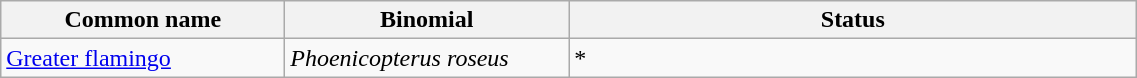<table width=60% class="wikitable">
<tr>
<th width=15%>Common name</th>
<th width=15%>Binomial</th>
<th width=30%>Status</th>
</tr>
<tr>
<td><a href='#'>Greater flamingo</a></td>
<td><em>Phoenicopterus roseus</em></td>
<td>*</td>
</tr>
</table>
